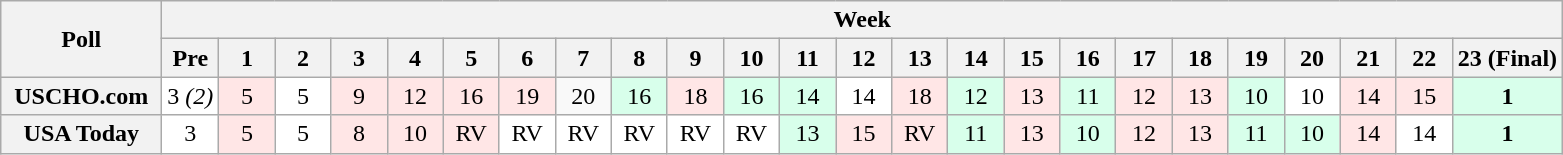<table class="wikitable" style="white-space:nowrap;">
<tr>
<th scope="col" width="100" rowspan="2">Poll</th>
<th colspan="24">Week</th>
</tr>
<tr>
<th scope="col" width="30">Pre</th>
<th scope="col" width="30">1</th>
<th scope="col" width="30">2</th>
<th scope="col" width="30">3</th>
<th scope="col" width="30">4</th>
<th scope="col" width="30">5</th>
<th scope="col" width="30">6</th>
<th scope="col" width="30">7</th>
<th scope="col" width="30">8</th>
<th scope="col" width="30">9</th>
<th scope="col" width="30">10</th>
<th scope="col" width="30">11</th>
<th scope="col" width="30">12</th>
<th scope="col" width="30">13</th>
<th scope="col" width="30">14</th>
<th scope="col" width="30">15</th>
<th scope="col" width="30">16</th>
<th scope="col" width="30">17</th>
<th scope="col" width="30">18</th>
<th scope="col" width="30">19</th>
<th scope="col" width="30">20</th>
<th scope="col" width="30">21</th>
<th scope="col" width="30">22</th>
<th scope="col" width="30">23 (Final)</th>
</tr>
<tr style="text-align:center;">
<th>USCHO.com</th>
<td bgcolor=FFFFFF>3 <em>(2)</em></td>
<td bgcolor=FFE6E6>5</td>
<td bgcolor=FFFFFF>5</td>
<td bgcolor=FFE6E6>9</td>
<td bgcolor=FFE6E6>12</td>
<td bgcolor=FFE6E6>16</td>
<td bgcolor=FFE6E6>19</td>
<td bgcolor-FFE6E6>20</td>
<td bgcolor=D8FFEB>16</td>
<td bgcolor=FFE6E6>18</td>
<td bgcolor=D8FFEB>16</td>
<td bgcolor=D8FFEB>14</td>
<td bgcolor=FFFFFF>14</td>
<td bgcolor=FFE6E6>18</td>
<td bgcolor=D8FFEB>12</td>
<td bgcolor=FFE6E6>13</td>
<td bgcolor=D8FFEB>11</td>
<td bgcolor=FFE6E6>12</td>
<td bgcolor=FFE6E6>13</td>
<td bgcolor=D8FFEB>10</td>
<td bgcolor=FFFFFF>10</td>
<td bgcolor=FFE6E6>14</td>
<td bgcolor=FFE6E6>15</td>
<td bgcolor=D8FFEB><strong>1</strong></td>
</tr>
<tr style="text-align:center;">
<th>USA Today</th>
<td bgcolor=FFFFFF>3</td>
<td bgcolor=FFE6E6>5</td>
<td bgcolor=FFFFFF>5</td>
<td bgcolor=FFE6E6>8</td>
<td bgcolor=FFE6E6>10</td>
<td bgcolor=FFE6E6>RV</td>
<td bgcolor=FFFFFF>RV</td>
<td bgcolor=FFFFFF>RV</td>
<td bgcolor=FFFFFF>RV</td>
<td bgcolor=FFFFFF>RV</td>
<td bgcolor=FFFFFF>RV</td>
<td bgcolor=D8FFEB>13</td>
<td bgcolor=FFE6E6>15</td>
<td bgcolor=FFE6E6>RV</td>
<td bgcolor=D8FFEB>11</td>
<td bgcolor=FFE6E6>13</td>
<td bgcolor=D8FFEB>10</td>
<td bgcolor=FFE6E6>12</td>
<td bgcolor=FFE6E6>13</td>
<td bgcolor=D8FFEB>11</td>
<td bgcolor=D8FFEB>10</td>
<td bgcolor=FFE6E6>14</td>
<td bgcolor=FFFFFF>14</td>
<td bgcolor=D8FFEB><strong>1</strong></td>
</tr>
</table>
